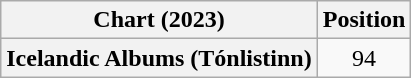<table class="wikitable plainrowheaders" style="text-align:center">
<tr>
<th scope="col">Chart (2023)</th>
<th scope="col">Position</th>
</tr>
<tr>
<th scope="row">Icelandic Albums (Tónlistinn)</th>
<td>94</td>
</tr>
</table>
